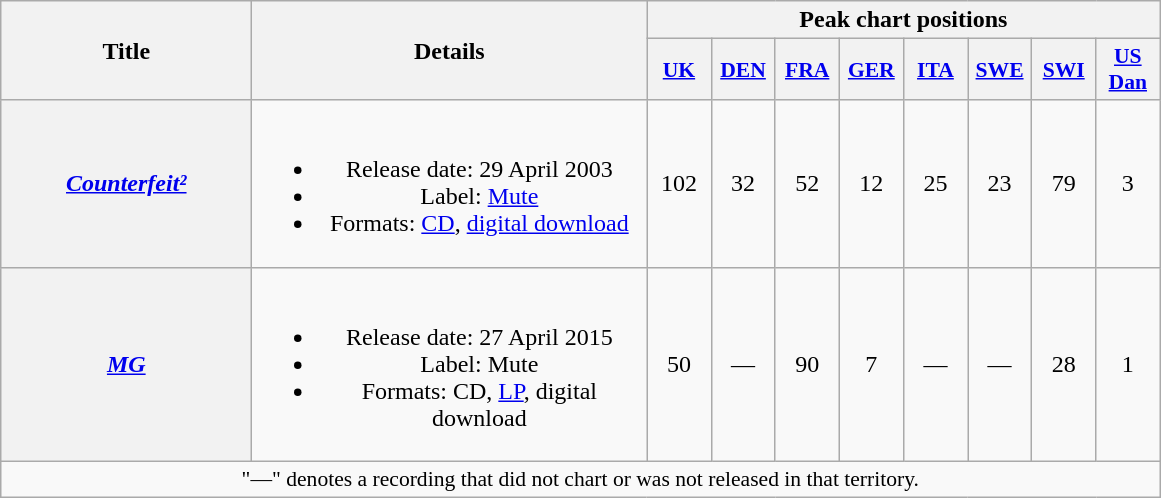<table class="wikitable plainrowheaders" style="text-align:center;">
<tr>
<th scope="col" rowspan="2" style="width:10em;">Title</th>
<th scope="col" rowspan="2" style="width:16em;">Details</th>
<th scope="col" colspan="8">Peak chart positions</th>
</tr>
<tr>
<th scope="col" style="width:2.5em;font-size:90%;"><a href='#'>UK</a><br></th>
<th scope="col" style="width:2.5em;font-size:90%;"><a href='#'>DEN</a><br></th>
<th scope="col" style="width:2.5em;font-size:90%;"><a href='#'>FRA</a><br></th>
<th scope="col" style="width:2.5em;font-size:90%;"><a href='#'>GER</a><br></th>
<th scope="col" style="width:2.5em;font-size:90%;"><a href='#'>ITA</a><br></th>
<th scope="col" style="width:2.5em;font-size:90%;"><a href='#'>SWE</a><br></th>
<th scope="col" style="width:2.5em;font-size:90%;"><a href='#'>SWI</a><br></th>
<th scope="col" style="width:2.5em;font-size:90%;"><a href='#'>US Dan</a><br></th>
</tr>
<tr>
<th scope="row"><em><a href='#'>Counterfeit²</a></em></th>
<td><br><ul><li>Release date: 29 April 2003</li><li>Label: <a href='#'>Mute</a></li><li>Formats: <a href='#'>CD</a>, <a href='#'>digital download</a></li></ul></td>
<td>102</td>
<td>32</td>
<td>52</td>
<td>12</td>
<td>25</td>
<td>23</td>
<td>79</td>
<td>3</td>
</tr>
<tr>
<th scope="row"><em><a href='#'>MG</a></em></th>
<td><br><ul><li>Release date: 27 April 2015</li><li>Label: Mute</li><li>Formats: CD, <a href='#'>LP</a>, digital download</li></ul></td>
<td>50</td>
<td>—</td>
<td>90</td>
<td>7</td>
<td>—</td>
<td>—</td>
<td>28</td>
<td>1</td>
</tr>
<tr>
<td colspan="10" style="font-size:90%;">"—" denotes a recording that did not chart or was not released in that territory.</td>
</tr>
</table>
